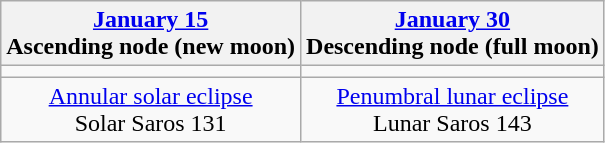<table class="wikitable">
<tr>
<th><a href='#'>January 15</a><br>Ascending node (new moon)<br></th>
<th><a href='#'>January 30</a><br>Descending node (full moon)<br></th>
</tr>
<tr>
<td></td>
<td></td>
</tr>
<tr align=center>
<td><a href='#'>Annular solar eclipse</a><br>Solar Saros 131</td>
<td><a href='#'>Penumbral lunar eclipse</a><br>Lunar Saros 143</td>
</tr>
</table>
